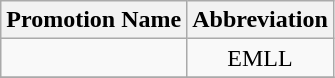<table class="wikitable">
<tr>
<th>Promotion Name</th>
<th>Abbreviation</th>
</tr>
<tr>
<td></td>
<td align=center>EMLL</td>
</tr>
<tr>
</tr>
</table>
